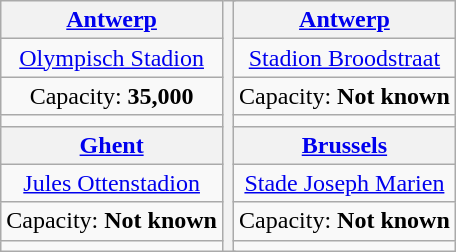<table class="wikitable" style="text-align:center;">
<tr>
<th><a href='#'>Antwerp</a></th>
<th rowspan=12 colspan=2></th>
<th><a href='#'>Antwerp</a></th>
</tr>
<tr>
<td><a href='#'>Olympisch Stadion</a></td>
<td><a href='#'>Stadion Broodstraat</a></td>
</tr>
<tr>
<td>Capacity: <strong>35,000</strong></td>
<td>Capacity: <strong>Not known</strong></td>
</tr>
<tr>
<td></td>
<td></td>
</tr>
<tr>
<th><a href='#'>Ghent</a></th>
<th><a href='#'>Brussels</a></th>
</tr>
<tr>
<td><a href='#'>Jules Ottenstadion</a></td>
<td><a href='#'>Stade Joseph Marien</a></td>
</tr>
<tr>
<td>Capacity: <strong>Not known</strong></td>
<td>Capacity: <strong>Not known</strong></td>
</tr>
<tr>
<td></td>
<td></td>
</tr>
</table>
